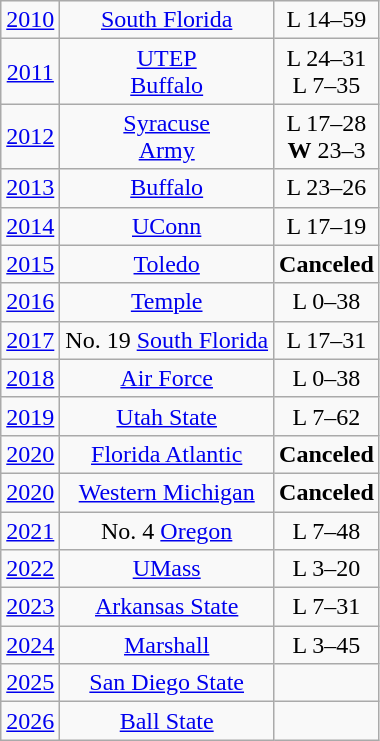<table class="wikitable">
<tr align="center">
<td><a href='#'>2010</a></td>
<td><a href='#'>South Florida</a></td>
<td>L 14–59</td>
</tr>
<tr align="center">
<td><a href='#'>2011</a></td>
<td><a href='#'>UTEP</a><br><a href='#'>Buffalo</a></td>
<td>L 24–31 <br>L 7–35</td>
</tr>
<tr align="center">
<td><a href='#'>2012</a></td>
<td><a href='#'>Syracuse</a><br><a href='#'>Army</a></td>
<td>L 17–28<br><strong>W</strong> 23–3</td>
</tr>
<tr align="center">
<td><a href='#'>2013</a></td>
<td><a href='#'>Buffalo</a></td>
<td>L 23–26 </td>
</tr>
<tr align="center">
<td><a href='#'>2014</a></td>
<td><a href='#'>UConn</a></td>
<td>L 17–19</td>
</tr>
<tr align="center">
<td><a href='#'>2015</a></td>
<td><a href='#'>Toledo</a></td>
<td><strong>Canceled</strong></td>
</tr>
<tr align="center">
<td><a href='#'>2016</a></td>
<td><a href='#'>Temple</a></td>
<td>L 0–38</td>
</tr>
<tr align="center">
<td><a href='#'>2017</a></td>
<td>No. 19  <a href='#'>South Florida</a></td>
<td>L 17–31</td>
</tr>
<tr align="center">
<td><a href='#'>2018</a></td>
<td><a href='#'>Air Force</a></td>
<td>L 0–38</td>
</tr>
<tr align="center">
<td><a href='#'>2019</a></td>
<td><a href='#'>Utah State</a></td>
<td>L 7–62</td>
</tr>
<tr align="center">
<td><a href='#'>2020</a></td>
<td><a href='#'>Florida Atlantic</a></td>
<td><strong>Canceled</strong></td>
</tr>
<tr align="center">
<td><a href='#'>2020</a></td>
<td><a href='#'>Western Michigan</a></td>
<td><strong>Canceled</strong></td>
</tr>
<tr align="center">
<td><a href='#'>2021</a></td>
<td>No. 4  <a href='#'>Oregon</a></td>
<td>L 7–48</td>
</tr>
<tr align="center">
<td><a href='#'>2022</a></td>
<td><a href='#'>UMass</a></td>
<td>L 3–20</td>
</tr>
<tr align="center">
<td><a href='#'>2023</a></td>
<td><a href='#'>Arkansas State</a></td>
<td>L 7–31</td>
</tr>
<tr align="center">
<td><a href='#'>2024</a></td>
<td><a href='#'>Marshall</a></td>
<td>L 3–45</td>
</tr>
<tr align="center">
<td><a href='#'>2025</a></td>
<td><a href='#'>San Diego State</a></td>
<td></td>
</tr>
<tr align="center">
<td><a href='#'>2026</a></td>
<td><a href='#'>Ball State</a></td>
<td></td>
</tr>
</table>
